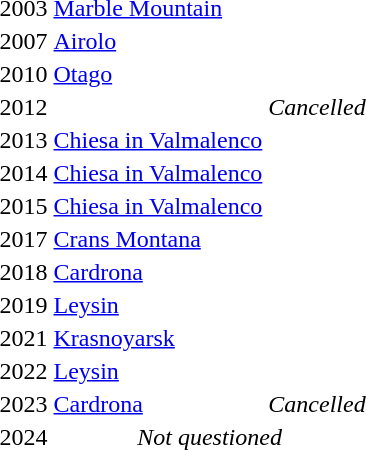<table>
<tr>
<td>2003</td>
<td><a href='#'>Marble Mountain</a></td>
<td></td>
<td></td>
<td></td>
</tr>
<tr>
<td>2007</td>
<td><a href='#'>Airolo</a></td>
<td></td>
<td></td>
<td></td>
</tr>
<tr>
<td>2010</td>
<td><a href='#'>Otago</a></td>
<td></td>
<td></td>
<td></td>
</tr>
<tr>
<td>2012</td>
<td></td>
<td colspan=3 align=center><em>Cancelled</em></td>
</tr>
<tr>
<td>2013</td>
<td><a href='#'>Chiesa in Valmalenco</a></td>
<td></td>
<td></td>
<td></td>
</tr>
<tr>
<td>2014</td>
<td><a href='#'>Chiesa in Valmalenco</a></td>
<td></td>
<td></td>
<td></td>
</tr>
<tr>
<td>2015</td>
<td><a href='#'>Chiesa in Valmalenco</a></td>
<td></td>
<td></td>
<td></td>
</tr>
<tr>
<td>2017</td>
<td><a href='#'>Crans Montana</a></td>
<td></td>
<td></td>
<td></td>
</tr>
<tr>
<td>2018</td>
<td><a href='#'>Cardrona</a></td>
<td></td>
<td></td>
<td></td>
</tr>
<tr>
<td>2019</td>
<td><a href='#'>Leysin</a></td>
<td></td>
<td></td>
<td></td>
</tr>
<tr>
<td>2021</td>
<td><a href='#'>Krasnoyarsk</a></td>
<td></td>
<td></td>
<td></td>
</tr>
<tr>
<td>2022</td>
<td><a href='#'>Leysin</a></td>
<td></td>
<td></td>
<td></td>
</tr>
<tr>
<td>2023</td>
<td><a href='#'>Cardrona</a></td>
<td colspan=3 align=center><em>Cancelled</em></td>
</tr>
<tr>
<td>2024</td>
<td colspan=4 align=center><em>Not questioned</em></td>
</tr>
</table>
